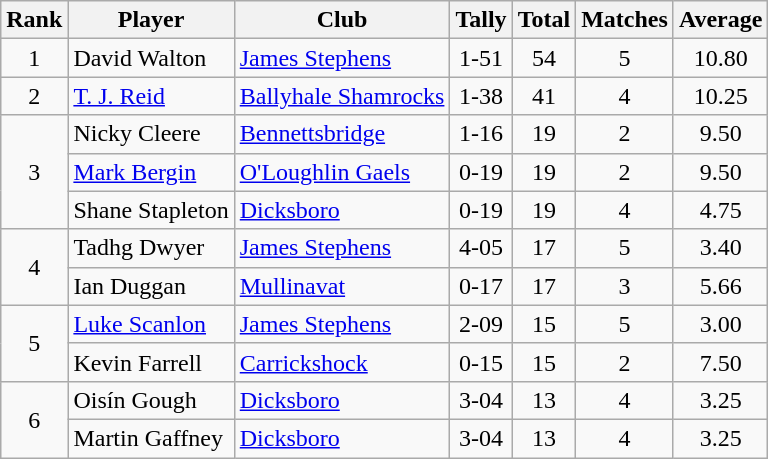<table class="wikitable">
<tr>
<th>Rank</th>
<th>Player</th>
<th>Club</th>
<th>Tally</th>
<th>Total</th>
<th>Matches</th>
<th>Average</th>
</tr>
<tr>
<td rowspan=1 align=center>1</td>
<td>David Walton</td>
<td><a href='#'>James Stephens</a></td>
<td align=center>1-51</td>
<td align=center>54</td>
<td align=center>5</td>
<td align=center>10.80</td>
</tr>
<tr>
<td rowspan=1 align=center>2</td>
<td><a href='#'>T. J. Reid</a></td>
<td><a href='#'>Ballyhale Shamrocks</a></td>
<td align=center>1-38</td>
<td align=center>41</td>
<td align=center>4</td>
<td align=center>10.25</td>
</tr>
<tr>
<td rowspan=3 align=center>3</td>
<td>Nicky Cleere</td>
<td><a href='#'>Bennettsbridge</a></td>
<td align=center>1-16</td>
<td align=center>19</td>
<td align=center>2</td>
<td align=center>9.50</td>
</tr>
<tr>
<td><a href='#'>Mark Bergin</a></td>
<td><a href='#'>O'Loughlin Gaels</a></td>
<td align=center>0-19</td>
<td align=center>19</td>
<td align=center>2</td>
<td align=center>9.50</td>
</tr>
<tr>
<td>Shane Stapleton</td>
<td><a href='#'>Dicksboro</a></td>
<td align=center>0-19</td>
<td align=center>19</td>
<td align=center>4</td>
<td align=center>4.75</td>
</tr>
<tr>
<td rowspan=2 align=center>4</td>
<td>Tadhg Dwyer</td>
<td><a href='#'>James Stephens</a></td>
<td align=center>4-05</td>
<td align=center>17</td>
<td align=center>5</td>
<td align=center>3.40</td>
</tr>
<tr>
<td>Ian Duggan</td>
<td><a href='#'>Mullinavat</a></td>
<td align=center>0-17</td>
<td align=center>17</td>
<td align=center>3</td>
<td align=center>5.66</td>
</tr>
<tr>
<td rowspan=2 align=center>5</td>
<td><a href='#'>Luke Scanlon</a></td>
<td><a href='#'>James Stephens</a></td>
<td align=center>2-09</td>
<td align=center>15</td>
<td align=center>5</td>
<td align=center>3.00</td>
</tr>
<tr>
<td>Kevin Farrell</td>
<td><a href='#'>Carrickshock</a></td>
<td align=center>0-15</td>
<td align=center>15</td>
<td align=center>2</td>
<td align=center>7.50</td>
</tr>
<tr>
<td rowspan=2 align=center>6</td>
<td>Oisín Gough</td>
<td><a href='#'>Dicksboro</a></td>
<td align=center>3-04</td>
<td align=center>13</td>
<td align=center>4</td>
<td align=center>3.25</td>
</tr>
<tr>
<td>Martin Gaffney</td>
<td><a href='#'>Dicksboro</a></td>
<td align=center>3-04</td>
<td align=center>13</td>
<td align=center>4</td>
<td align=center>3.25</td>
</tr>
</table>
